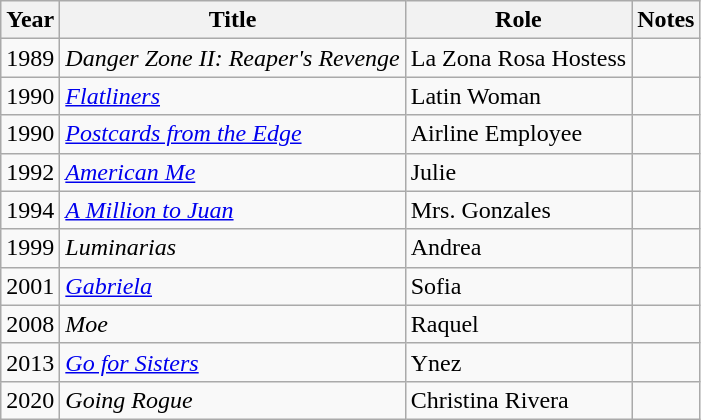<table class="wikitable sortable">
<tr>
<th>Year</th>
<th>Title</th>
<th>Role</th>
<th>Notes</th>
</tr>
<tr>
<td>1989</td>
<td><em>Danger Zone II: Reaper's Revenge</em></td>
<td>La Zona Rosa Hostess</td>
<td></td>
</tr>
<tr>
<td>1990</td>
<td><em><a href='#'>Flatliners</a></em></td>
<td>Latin Woman</td>
<td></td>
</tr>
<tr>
<td>1990</td>
<td><a href='#'><em>Postcards from the Edge</em></a></td>
<td>Airline Employee</td>
<td></td>
</tr>
<tr>
<td>1992</td>
<td><em><a href='#'>American Me</a></em></td>
<td>Julie</td>
<td></td>
</tr>
<tr>
<td>1994</td>
<td><em><a href='#'>A Million to Juan</a></em></td>
<td>Mrs. Gonzales</td>
<td></td>
</tr>
<tr>
<td>1999</td>
<td><em>Luminarias</em></td>
<td>Andrea</td>
<td></td>
</tr>
<tr>
<td>2001</td>
<td><a href='#'><em>Gabriela</em></a></td>
<td>Sofia</td>
<td></td>
</tr>
<tr>
<td>2008</td>
<td><em>Moe</em></td>
<td>Raquel</td>
<td></td>
</tr>
<tr>
<td>2013</td>
<td><em><a href='#'>Go for Sisters</a></em></td>
<td>Ynez</td>
<td></td>
</tr>
<tr>
<td>2020</td>
<td><em>Going Rogue</em></td>
<td>Christina Rivera</td>
<td></td>
</tr>
</table>
